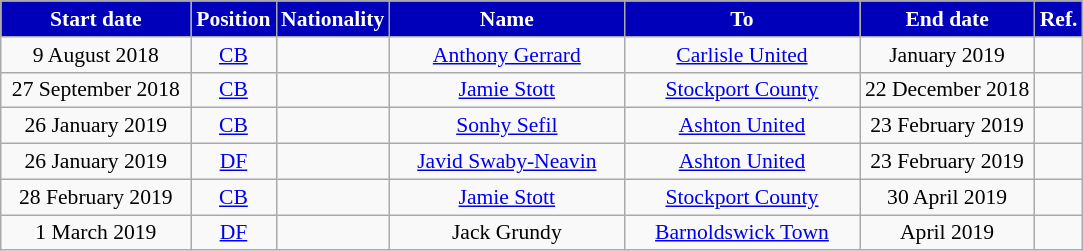<table class="wikitable"  style="text-align:center; font-size:90%; ">
<tr>
<th style="background:#0000BB; color:white; width:120px;">Start date</th>
<th style="background:#0000BB; color:white; width:50px;">Position</th>
<th style="background:#0000BB; color:white; width:50px;">Nationality</th>
<th style="background:#0000BB; color:white; width:150px;">Name</th>
<th style="background:#0000BB; color:white; width:150px;">To</th>
<th style="background:#0000BB; color:white; width:110px;">End date</th>
<th style="background:#0000BB; color:white; width:25px;">Ref.</th>
</tr>
<tr>
<td>9 August 2018</td>
<td><a href='#'>CB</a></td>
<td></td>
<td><a href='#'>Anthony Gerrard</a></td>
<td><a href='#'>Carlisle United</a></td>
<td>January 2019</td>
<td></td>
</tr>
<tr>
<td>27 September 2018</td>
<td><a href='#'>CB</a></td>
<td></td>
<td><a href='#'>Jamie Stott</a></td>
<td><a href='#'>Stockport County</a></td>
<td>22 December 2018</td>
<td></td>
</tr>
<tr>
<td>26 January 2019</td>
<td><a href='#'>CB</a></td>
<td></td>
<td><a href='#'>Sonhy Sefil</a></td>
<td><a href='#'>Ashton United</a></td>
<td>23 February 2019</td>
<td></td>
</tr>
<tr>
<td>26 January 2019</td>
<td><a href='#'>DF</a></td>
<td></td>
<td><a href='#'>Javid Swaby-Neavin</a></td>
<td><a href='#'>Ashton United</a></td>
<td>23 February 2019</td>
<td></td>
</tr>
<tr>
<td>28 February 2019</td>
<td><a href='#'>CB</a></td>
<td></td>
<td><a href='#'>Jamie Stott</a></td>
<td><a href='#'>Stockport County</a></td>
<td>30 April 2019</td>
<td></td>
</tr>
<tr>
<td>1 March 2019</td>
<td><a href='#'>DF</a></td>
<td></td>
<td>Jack Grundy</td>
<td><a href='#'>Barnoldswick Town</a></td>
<td>April 2019</td>
<td></td>
</tr>
</table>
